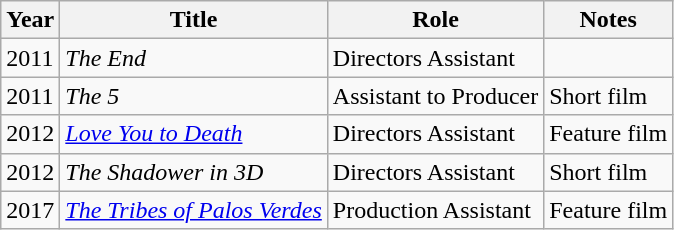<table class="wikitable sortable">
<tr>
<th>Year</th>
<th>Title</th>
<th>Role</th>
<th>Notes</th>
</tr>
<tr>
<td>2011</td>
<td><em>The End</em></td>
<td>Directors Assistant</td>
<td></td>
</tr>
<tr>
<td>2011</td>
<td><em>The 5</em></td>
<td>Assistant to Producer</td>
<td>Short film</td>
</tr>
<tr>
<td>2012</td>
<td><em><a href='#'>Love You to Death</a></em></td>
<td>Directors Assistant</td>
<td>Feature film</td>
</tr>
<tr>
<td>2012</td>
<td><em>The Shadower in 3D</em></td>
<td>Directors Assistant</td>
<td>Short film</td>
</tr>
<tr>
<td>2017</td>
<td><em><a href='#'>The Tribes of Palos Verdes</a></em></td>
<td>Production Assistant</td>
<td>Feature film</td>
</tr>
</table>
